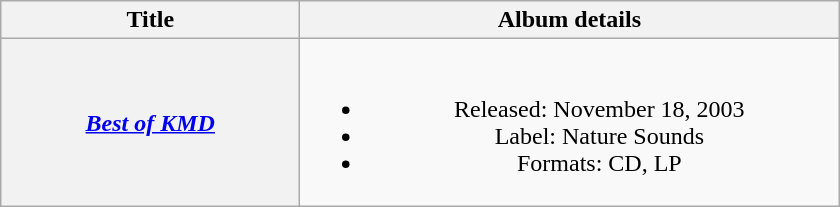<table class="wikitable plainrowheaders" style="text-align:center;">
<tr>
<th scope="col" style="width:12em;">Title</th>
<th scope="col" style="width:22em;">Album details</th>
</tr>
<tr>
<th scope="row"><em><a href='#'>Best of KMD</a></em></th>
<td><br><ul><li>Released: November 18, 2003</li><li>Label: Nature Sounds</li><li>Formats: CD, LP</li></ul></td>
</tr>
</table>
